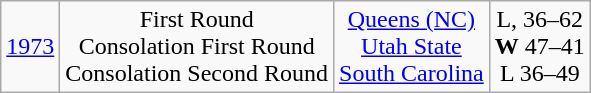<table class="wikitable">
<tr align="center">
<td><a href='#'>1973</a></td>
<td>First Round<br>Consolation First Round<br>Consolation Second Round</td>
<td><a href='#'>Queens (NC)</a><br><a href='#'>Utah State</a><br><a href='#'>South Carolina</a></td>
<td>L, 36–62<br><strong>W</strong> 47–41<br>L 36–49</td>
</tr>
</table>
